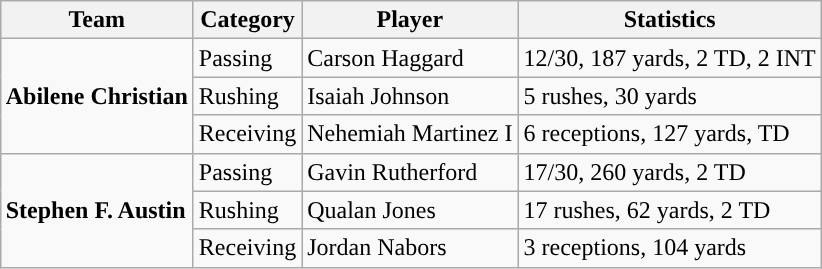<table class="wikitable" style="float: right;">
<tr>
<th>Team</th>
<th>Category</th>
<th>Player</th>
<th>Statistics</th>
</tr>
<tr>
<td rowspan=3><strong>Abilene Christian</strong></td>
<td>Passing</td>
<td>Carson Haggard</td>
<td>12/30, 187 yards, 2 TD, 2 INT</td>
</tr>
<tr>
<td>Rushing</td>
<td>Isaiah Johnson</td>
<td>5 rushes, 30 yards</td>
</tr>
<tr>
<td>Receiving</td>
<td>Nehemiah Martinez I</td>
<td>6 receptions, 127 yards, TD</td>
</tr>
<tr>
<td rowspan=3><strong>Stephen F. Austin</strong></td>
<td>Passing</td>
<td>Gavin Rutherford</td>
<td>17/30, 260 yards, 2 TD</td>
</tr>
<tr>
<td>Rushing</td>
<td>Qualan Jones</td>
<td>17 rushes, 62 yards, 2 TD</td>
</tr>
<tr>
<td>Receiving</td>
<td>Jordan Nabors</td>
<td>3 receptions, 104 yards</td>
</tr>
</table>
